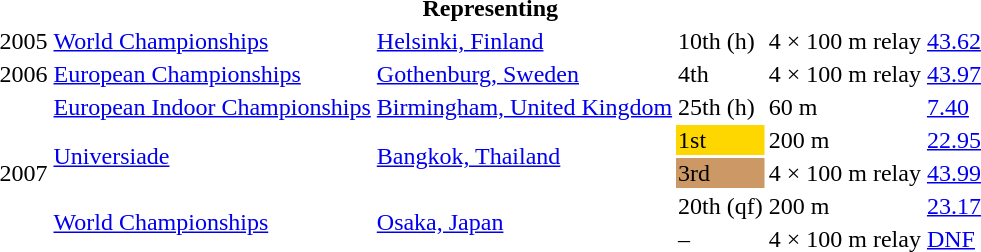<table>
<tr>
<th colspan="6">Representing </th>
</tr>
<tr>
<td>2005</td>
<td><a href='#'>World Championships</a></td>
<td><a href='#'>Helsinki, Finland</a></td>
<td>10th (h)</td>
<td>4 × 100 m relay</td>
<td><a href='#'>43.62</a></td>
</tr>
<tr>
<td>2006</td>
<td><a href='#'>European Championships</a></td>
<td><a href='#'>Gothenburg, Sweden</a></td>
<td>4th</td>
<td>4 × 100 m relay</td>
<td><a href='#'>43.97</a></td>
</tr>
<tr>
<td rowspan=5>2007</td>
<td><a href='#'>European Indoor Championships</a></td>
<td><a href='#'>Birmingham, United Kingdom</a></td>
<td>25th (h)</td>
<td>60 m</td>
<td><a href='#'>7.40</a></td>
</tr>
<tr>
<td rowspan=2><a href='#'>Universiade</a></td>
<td rowspan=2><a href='#'>Bangkok, Thailand</a></td>
<td bgcolor="gold">1st</td>
<td>200 m</td>
<td><a href='#'>22.95</a></td>
</tr>
<tr>
<td bgcolor="cc9966">3rd</td>
<td>4 × 100 m relay</td>
<td><a href='#'>43.99</a></td>
</tr>
<tr>
<td rowspan=2><a href='#'>World Championships</a></td>
<td rowspan=2><a href='#'>Osaka, Japan</a></td>
<td>20th (qf)</td>
<td>200 m</td>
<td><a href='#'>23.17</a></td>
</tr>
<tr>
<td>–</td>
<td>4 × 100 m relay</td>
<td><a href='#'>DNF</a></td>
</tr>
</table>
